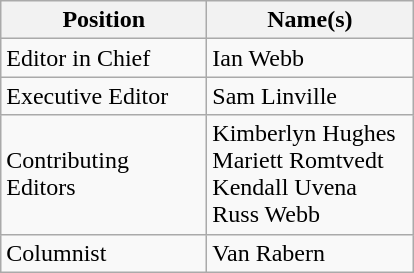<table class="wikitable">
<tr>
<th width=130>Position</th>
<th width=130>Name(s)</th>
</tr>
<tr>
<td>Editor in Chief</td>
<td>Ian Webb</td>
</tr>
<tr>
<td>Executive Editor</td>
<td>Sam Linville</td>
</tr>
<tr>
<td>Contributing Editors</td>
<td>Kimberlyn Hughes<br>Mariett Romtvedt<br>Kendall Uvena<br>Russ Webb</td>
</tr>
<tr>
<td>Columnist</td>
<td>Van Rabern</td>
</tr>
</table>
